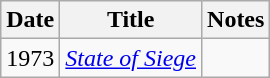<table class="wikitable sortable">
<tr>
<th>Date</th>
<th>Title</th>
<th>Notes</th>
</tr>
<tr>
<td>1973</td>
<td><em><a href='#'>State of Siege</a></em></td>
<td></td>
</tr>
</table>
